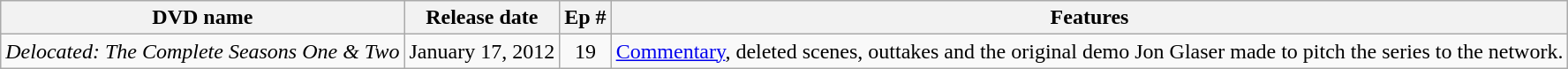<table class="wikitable">
<tr>
<th>DVD name</th>
<th>Release date</th>
<th>Ep #</th>
<th>Features</th>
</tr>
<tr>
<td><em>Delocated: The Complete Seasons One & Two </em></td>
<td>January 17, 2012</td>
<td style="text-align:center;">19</td>
<td><a href='#'>Commentary</a>, deleted scenes, outtakes and the original demo Jon Glaser made to pitch the series to the network.</td>
</tr>
</table>
